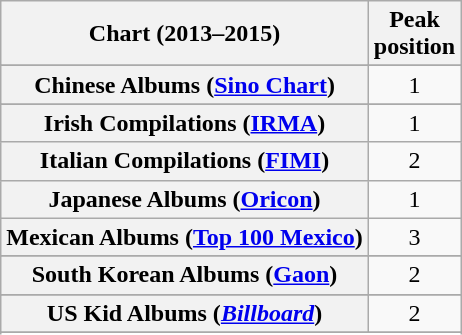<table class="wikitable sortable plainrowheaders" style="text-align:center">
<tr>
<th scope="col">Chart (2013–2015)</th>
<th scope="col">Peak<br>position</th>
</tr>
<tr>
</tr>
<tr>
</tr>
<tr>
</tr>
<tr>
</tr>
<tr>
</tr>
<tr>
<th scope="row">Chinese Albums (<a href='#'>Sino Chart</a>)</th>
<td>1</td>
</tr>
<tr>
</tr>
<tr>
</tr>
<tr>
</tr>
<tr>
</tr>
<tr>
<th scope="row">Irish Compilations (<a href='#'>IRMA</a>)</th>
<td>1</td>
</tr>
<tr>
<th scope="row">Italian Compilations (<a href='#'>FIMI</a>)</th>
<td>2</td>
</tr>
<tr>
<th scope="row">Japanese Albums (<a href='#'>Oricon</a>)</th>
<td>1</td>
</tr>
<tr>
<th scope="row">Mexican Albums (<a href='#'>Top 100 Mexico</a>)</th>
<td>3</td>
</tr>
<tr>
</tr>
<tr>
</tr>
<tr>
</tr>
<tr>
</tr>
<tr>
<th scope="row">South Korean Albums (<a href='#'>Gaon</a>)</th>
<td>2</td>
</tr>
<tr>
</tr>
<tr>
</tr>
<tr>
</tr>
<tr>
</tr>
<tr>
</tr>
<tr>
<th scope="row">US Kid Albums (<em><a href='#'>Billboard</a></em>)</th>
<td>2</td>
</tr>
<tr>
</tr>
<tr>
</tr>
</table>
